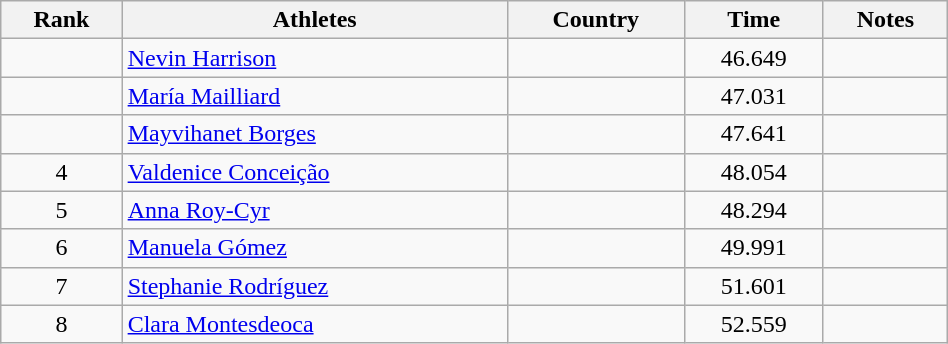<table class="wikitable" width=50% style="text-align:center">
<tr>
<th>Rank</th>
<th>Athletes</th>
<th>Country</th>
<th>Time</th>
<th>Notes</th>
</tr>
<tr>
<td></td>
<td align=left><a href='#'>Nevin Harrison</a></td>
<td align=left></td>
<td>46.649</td>
<td></td>
</tr>
<tr>
<td></td>
<td align=left><a href='#'>María Mailliard</a></td>
<td align=left></td>
<td>47.031</td>
<td></td>
</tr>
<tr>
<td></td>
<td align=left><a href='#'>Mayvihanet Borges</a></td>
<td align=left></td>
<td>47.641</td>
<td></td>
</tr>
<tr>
<td>4</td>
<td align=left><a href='#'>Valdenice Conceição</a></td>
<td align=left></td>
<td>48.054</td>
<td></td>
</tr>
<tr>
<td>5</td>
<td align=left><a href='#'>Anna Roy-Cyr</a></td>
<td align=left></td>
<td>48.294</td>
<td></td>
</tr>
<tr>
<td>6</td>
<td align=left><a href='#'>Manuela Gómez</a></td>
<td align=left></td>
<td>49.991</td>
<td></td>
</tr>
<tr>
<td>7</td>
<td align=left><a href='#'>Stephanie Rodríguez</a></td>
<td align=left></td>
<td>51.601</td>
<td></td>
</tr>
<tr>
<td>8</td>
<td align=left><a href='#'>Clara Montesdeoca</a></td>
<td align=left></td>
<td>52.559</td>
<td></td>
</tr>
</table>
